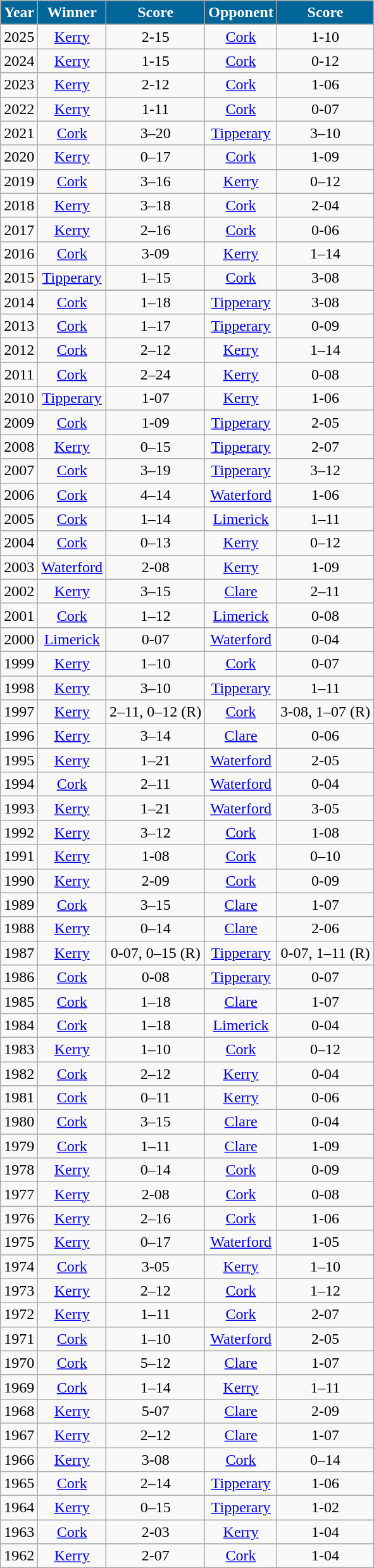<table class="wikitable" style="text-align:center;">
<tr>
<th style="background:#069; color:white;">Year</th>
<th style="background:#069; color:white;">Winner</th>
<th style="background:#069; color:white;">Score</th>
<th style="background:#069; color:white;">Opponent</th>
<th style="background:#069; color:white;">Score</th>
</tr>
<tr>
<td>2025</td>
<td><a href='#'>Kerry</a></td>
<td>2-15</td>
<td><a href='#'>Cork</a></td>
<td>1-10</td>
</tr>
<tr>
<td>2024</td>
<td><a href='#'>Kerry</a></td>
<td>1-15</td>
<td><a href='#'>Cork</a></td>
<td>0-12</td>
</tr>
<tr>
<td>2023</td>
<td><a href='#'>Kerry</a></td>
<td>2-12</td>
<td><a href='#'>Cork</a></td>
<td>1-06</td>
</tr>
<tr>
<td>2022</td>
<td><a href='#'>Kerry</a></td>
<td>1-11</td>
<td><a href='#'>Cork</a></td>
<td>0-07</td>
</tr>
<tr>
<td>2021</td>
<td><a href='#'>Cork</a></td>
<td>3–20</td>
<td><a href='#'>Tipperary</a></td>
<td>3–10</td>
</tr>
<tr>
<td>2020</td>
<td><a href='#'>Kerry</a></td>
<td>0–17</td>
<td><a href='#'>Cork</a></td>
<td>1-09</td>
</tr>
<tr>
<td>2019</td>
<td><a href='#'>Cork</a></td>
<td>3–16</td>
<td><a href='#'>Kerry</a></td>
<td>0–12</td>
</tr>
<tr>
<td>2018</td>
<td><a href='#'>Kerry</a></td>
<td>3–18</td>
<td><a href='#'>Cork</a></td>
<td>2-04</td>
</tr>
<tr>
<td>2017</td>
<td><a href='#'>Kerry</a></td>
<td>2–16</td>
<td><a href='#'>Cork</a></td>
<td>0-06</td>
</tr>
<tr>
<td>2016</td>
<td><a href='#'>Cork</a></td>
<td>3-09</td>
<td><a href='#'>Kerry</a></td>
<td>1–14</td>
</tr>
<tr>
<td>2015</td>
<td><a href='#'>Tipperary</a></td>
<td>1–15</td>
<td><a href='#'>Cork</a></td>
<td>3-08</td>
</tr>
<tr>
</tr>
<tr>
<td>2014</td>
<td><a href='#'>Cork</a></td>
<td>1–18</td>
<td><a href='#'>Tipperary</a></td>
<td>3-08</td>
</tr>
<tr>
<td>2013</td>
<td><a href='#'>Cork</a></td>
<td>1–17</td>
<td><a href='#'>Tipperary</a></td>
<td>0-09</td>
</tr>
<tr>
<td>2012</td>
<td><a href='#'>Cork</a></td>
<td>2–12</td>
<td><a href='#'>Kerry</a></td>
<td>1–14</td>
</tr>
<tr>
<td>2011</td>
<td><a href='#'>Cork</a></td>
<td>2–24</td>
<td><a href='#'>Kerry</a></td>
<td>0-08</td>
</tr>
<tr>
<td>2010</td>
<td><a href='#'>Tipperary</a></td>
<td>1-07</td>
<td><a href='#'>Kerry</a></td>
<td>1-06</td>
</tr>
<tr>
<td>2009</td>
<td><a href='#'>Cork</a></td>
<td>1-09</td>
<td><a href='#'>Tipperary</a></td>
<td>2-05</td>
</tr>
<tr>
<td>2008</td>
<td><a href='#'>Kerry</a></td>
<td>0–15</td>
<td><a href='#'>Tipperary</a></td>
<td>2-07</td>
</tr>
<tr>
<td>2007</td>
<td><a href='#'>Cork</a></td>
<td>3–19</td>
<td><a href='#'>Tipperary</a></td>
<td>3–12</td>
</tr>
<tr>
<td>2006</td>
<td><a href='#'>Cork</a></td>
<td>4–14</td>
<td><a href='#'>Waterford</a></td>
<td>1-06</td>
</tr>
<tr>
<td>2005</td>
<td><a href='#'>Cork</a></td>
<td>1–14</td>
<td><a href='#'>Limerick</a></td>
<td>1–11</td>
</tr>
<tr>
<td>2004</td>
<td><a href='#'>Cork</a></td>
<td>0–13</td>
<td><a href='#'>Kerry</a></td>
<td>0–12</td>
</tr>
<tr>
<td>2003</td>
<td><a href='#'>Waterford</a></td>
<td>2-08</td>
<td><a href='#'>Kerry</a></td>
<td>1-09</td>
</tr>
<tr>
<td>2002</td>
<td><a href='#'>Kerry</a></td>
<td>3–15</td>
<td><a href='#'>Clare</a></td>
<td>2–11</td>
</tr>
<tr>
<td>2001</td>
<td><a href='#'>Cork</a></td>
<td>1–12</td>
<td><a href='#'>Limerick</a></td>
<td>0-08</td>
</tr>
<tr>
<td>2000</td>
<td><a href='#'>Limerick</a></td>
<td>0-07</td>
<td><a href='#'>Waterford</a></td>
<td>0-04</td>
</tr>
<tr>
<td>1999</td>
<td><a href='#'>Kerry</a></td>
<td>1–10</td>
<td><a href='#'>Cork</a></td>
<td>0-07</td>
</tr>
<tr>
<td>1998</td>
<td><a href='#'>Kerry</a></td>
<td>3–10</td>
<td><a href='#'>Tipperary</a></td>
<td>1–11</td>
</tr>
<tr>
<td>1997</td>
<td><a href='#'>Kerry</a></td>
<td>2–11, 0–12 (R)</td>
<td><a href='#'>Cork</a></td>
<td>3-08, 1–07 (R)</td>
</tr>
<tr>
<td>1996</td>
<td><a href='#'>Kerry</a></td>
<td>3–14</td>
<td><a href='#'>Clare</a></td>
<td>0-06</td>
</tr>
<tr>
<td>1995</td>
<td><a href='#'>Kerry</a></td>
<td>1–21</td>
<td><a href='#'>Waterford</a></td>
<td>2-05</td>
</tr>
<tr>
<td>1994</td>
<td><a href='#'>Cork</a></td>
<td>2–11</td>
<td><a href='#'>Waterford</a></td>
<td>0-04</td>
</tr>
<tr>
<td>1993</td>
<td><a href='#'>Kerry</a></td>
<td>1–21</td>
<td><a href='#'>Waterford</a></td>
<td>3-05</td>
</tr>
<tr>
<td>1992</td>
<td><a href='#'>Kerry</a></td>
<td>3–12</td>
<td><a href='#'>Cork</a></td>
<td>1-08</td>
</tr>
<tr>
<td>1991</td>
<td><a href='#'>Kerry</a></td>
<td>1-08</td>
<td><a href='#'>Cork</a></td>
<td>0–10</td>
</tr>
<tr>
<td>1990</td>
<td><a href='#'>Kerry</a></td>
<td>2-09</td>
<td><a href='#'>Cork</a></td>
<td>0-09</td>
</tr>
<tr>
<td>1989</td>
<td><a href='#'>Cork</a></td>
<td>3–15</td>
<td><a href='#'>Clare</a></td>
<td>1-07</td>
</tr>
<tr>
<td>1988</td>
<td><a href='#'>Kerry</a></td>
<td>0–14</td>
<td><a href='#'>Clare</a></td>
<td>2-06</td>
</tr>
<tr>
<td>1987</td>
<td><a href='#'>Kerry</a></td>
<td>0-07, 0–15 (R)</td>
<td><a href='#'>Tipperary</a></td>
<td>0-07, 1–11 (R)</td>
</tr>
<tr>
<td>1986</td>
<td><a href='#'>Cork</a></td>
<td>0-08</td>
<td><a href='#'>Tipperary</a></td>
<td>0-07</td>
</tr>
<tr>
<td>1985</td>
<td><a href='#'>Cork</a></td>
<td>1–18</td>
<td><a href='#'>Clare</a></td>
<td>1-07</td>
</tr>
<tr>
<td>1984</td>
<td><a href='#'>Cork</a></td>
<td>1–18</td>
<td><a href='#'>Limerick</a></td>
<td>0-04</td>
</tr>
<tr>
<td>1983</td>
<td><a href='#'>Kerry</a></td>
<td>1–10</td>
<td><a href='#'>Cork</a></td>
<td>0–12</td>
</tr>
<tr>
<td>1982</td>
<td><a href='#'>Cork</a></td>
<td>2–12</td>
<td><a href='#'>Kerry</a></td>
<td>0-04</td>
</tr>
<tr>
<td>1981</td>
<td><a href='#'>Cork</a></td>
<td>0–11</td>
<td><a href='#'>Kerry</a></td>
<td>0-06</td>
</tr>
<tr>
<td>1980</td>
<td><a href='#'>Cork</a></td>
<td>3–15</td>
<td><a href='#'>Clare</a></td>
<td>0-04</td>
</tr>
<tr>
<td>1979</td>
<td><a href='#'>Cork</a></td>
<td>1–11</td>
<td><a href='#'>Clare</a></td>
<td>1-09</td>
</tr>
<tr>
<td>1978</td>
<td><a href='#'>Kerry</a></td>
<td>0–14</td>
<td><a href='#'>Cork</a></td>
<td>0-09</td>
</tr>
<tr>
<td>1977</td>
<td><a href='#'>Kerry</a></td>
<td>2-08</td>
<td><a href='#'>Cork</a></td>
<td>0-08</td>
</tr>
<tr>
<td>1976</td>
<td><a href='#'>Kerry</a></td>
<td>2–16</td>
<td><a href='#'>Cork</a></td>
<td>1-06</td>
</tr>
<tr>
<td>1975</td>
<td><a href='#'>Kerry</a></td>
<td>0–17</td>
<td><a href='#'>Waterford</a></td>
<td>1-05</td>
</tr>
<tr>
<td>1974</td>
<td><a href='#'>Cork</a></td>
<td>3-05</td>
<td><a href='#'>Kerry</a></td>
<td>1–10</td>
</tr>
<tr>
<td>1973</td>
<td><a href='#'>Kerry</a></td>
<td>2–12</td>
<td><a href='#'>Cork</a></td>
<td>1–12</td>
</tr>
<tr>
<td>1972</td>
<td><a href='#'>Kerry</a></td>
<td>1–11</td>
<td><a href='#'>Cork</a></td>
<td>2-07</td>
</tr>
<tr>
<td>1971</td>
<td><a href='#'>Cork</a></td>
<td>1–10</td>
<td><a href='#'>Waterford</a></td>
<td>2-05</td>
</tr>
<tr>
<td>1970</td>
<td><a href='#'>Cork</a></td>
<td>5–12</td>
<td><a href='#'>Clare</a></td>
<td>1-07</td>
</tr>
<tr>
<td>1969</td>
<td><a href='#'>Cork</a></td>
<td>1–14</td>
<td><a href='#'>Kerry</a></td>
<td>1–11</td>
</tr>
<tr>
<td>1968</td>
<td><a href='#'>Kerry</a></td>
<td>5-07</td>
<td><a href='#'>Clare</a></td>
<td>2-09</td>
</tr>
<tr>
<td>1967</td>
<td><a href='#'>Kerry</a></td>
<td>2–12</td>
<td><a href='#'>Clare</a></td>
<td>1-07</td>
</tr>
<tr>
<td>1966</td>
<td><a href='#'>Kerry</a></td>
<td>3-08</td>
<td><a href='#'>Cork</a></td>
<td>0–14</td>
</tr>
<tr>
<td>1965</td>
<td><a href='#'>Cork</a></td>
<td>2–14</td>
<td><a href='#'>Tipperary</a></td>
<td>1-06</td>
</tr>
<tr>
<td>1964</td>
<td><a href='#'>Kerry</a></td>
<td>0–15</td>
<td><a href='#'>Tipperary</a></td>
<td>1-02</td>
</tr>
<tr>
<td>1963</td>
<td><a href='#'>Cork</a></td>
<td>2-03</td>
<td><a href='#'>Kerry</a></td>
<td>1-04</td>
</tr>
<tr>
<td>1962</td>
<td><a href='#'>Kerry</a></td>
<td>2-07</td>
<td><a href='#'>Cork</a></td>
<td>1-04</td>
</tr>
</table>
